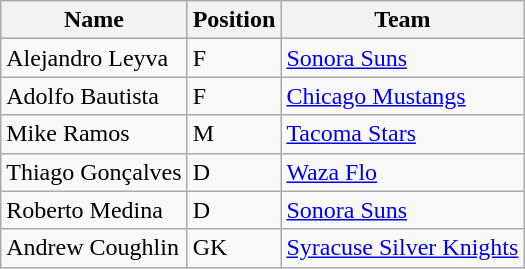<table class="wikitable">
<tr>
<th>Name</th>
<th>Position</th>
<th>Team</th>
</tr>
<tr>
<td>Alejandro Leyva</td>
<td>F</td>
<td><a href='#'>Sonora Suns</a></td>
</tr>
<tr>
<td>Adolfo Bautista</td>
<td>F</td>
<td><a href='#'>Chicago Mustangs</a></td>
</tr>
<tr>
<td>Mike Ramos</td>
<td>M</td>
<td><a href='#'>Tacoma Stars</a></td>
</tr>
<tr>
<td>Thiago Gonçalves</td>
<td>D</td>
<td><a href='#'>Waza Flo</a></td>
</tr>
<tr>
<td>Roberto Medina</td>
<td>D</td>
<td><a href='#'>Sonora Suns</a></td>
</tr>
<tr>
<td>Andrew Coughlin</td>
<td>GK</td>
<td><a href='#'>Syracuse Silver Knights</a></td>
</tr>
</table>
